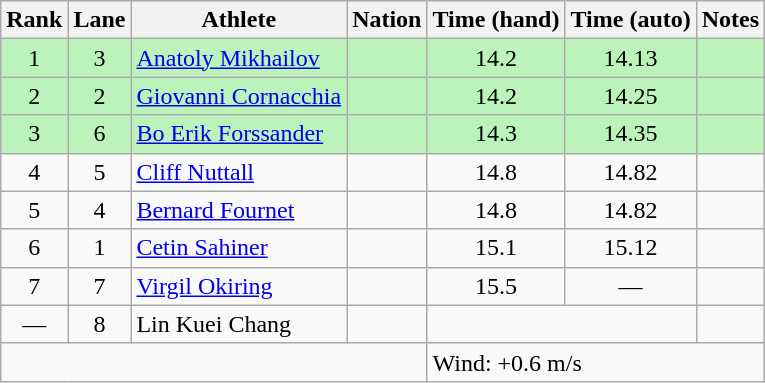<table class="wikitable sortable" style="text-align:center">
<tr>
<th>Rank</th>
<th>Lane</th>
<th>Athlete</th>
<th>Nation</th>
<th>Time (hand)</th>
<th>Time (auto)</th>
<th>Notes</th>
</tr>
<tr bgcolor=bbf3bb>
<td>1</td>
<td>3</td>
<td align=left><a href='#'>Anatoly Mikhailov</a></td>
<td align=left></td>
<td>14.2</td>
<td>14.13</td>
<td></td>
</tr>
<tr bgcolor=bbf3bb>
<td>2</td>
<td>2</td>
<td align=left><a href='#'>Giovanni Cornacchia</a></td>
<td align=left></td>
<td>14.2</td>
<td>14.25</td>
<td></td>
</tr>
<tr bgcolor=bbf3bb>
<td>3</td>
<td>6</td>
<td align=left><a href='#'>Bo Erik Forssander</a></td>
<td align=left></td>
<td>14.3</td>
<td>14.35</td>
<td></td>
</tr>
<tr>
<td>4</td>
<td>5</td>
<td align=left><a href='#'>Cliff Nuttall</a></td>
<td align=left></td>
<td>14.8</td>
<td>14.82</td>
<td></td>
</tr>
<tr>
<td>5</td>
<td>4</td>
<td align=left><a href='#'>Bernard Fournet</a></td>
<td align=left></td>
<td>14.8</td>
<td>14.82</td>
<td></td>
</tr>
<tr>
<td>6</td>
<td>1</td>
<td align=left><a href='#'>Cetin Sahiner</a></td>
<td align=left></td>
<td>15.1</td>
<td>15.12</td>
<td></td>
</tr>
<tr>
<td>7</td>
<td>7</td>
<td align=left><a href='#'>Virgil Okiring</a></td>
<td align=left></td>
<td>15.5</td>
<td data-sort-value=15.5>—</td>
<td></td>
</tr>
<tr>
<td data-sort-value=8>—</td>
<td>8</td>
<td align=left>Lin Kuei Chang</td>
<td align=left></td>
<td colspan=2 data-sort-value=99.99></td>
<td></td>
</tr>
<tr class="sortbottom">
<td colspan=4></td>
<td colspan="3" style="text-align:left;">Wind: +0.6 m/s</td>
</tr>
</table>
